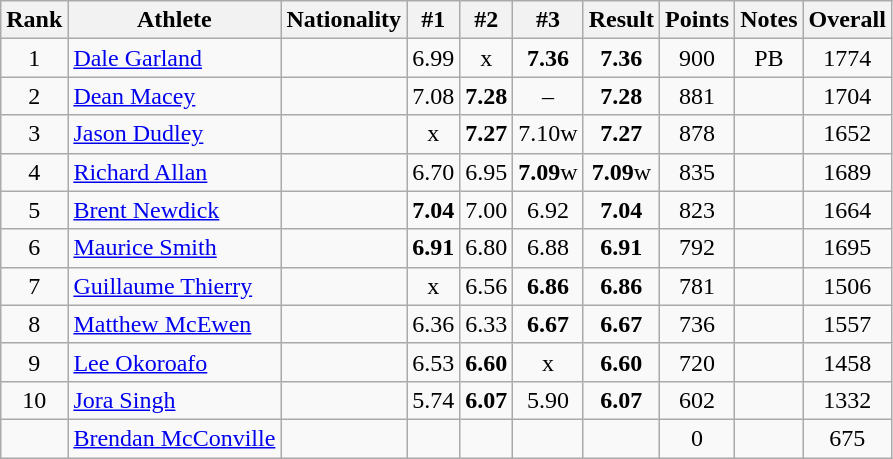<table class="wikitable sortable" style="text-align:center">
<tr>
<th>Rank</th>
<th>Athlete</th>
<th>Nationality</th>
<th>#1</th>
<th>#2</th>
<th>#3</th>
<th>Result</th>
<th>Points</th>
<th>Notes</th>
<th>Overall</th>
</tr>
<tr>
<td>1</td>
<td align=left><a href='#'>Dale Garland</a></td>
<td align=left></td>
<td>6.99</td>
<td>x</td>
<td><strong>7.36</strong></td>
<td><strong>7.36</strong></td>
<td>900</td>
<td>PB</td>
<td>1774</td>
</tr>
<tr>
<td>2</td>
<td align=left><a href='#'>Dean Macey</a></td>
<td align=left></td>
<td>7.08</td>
<td><strong>7.28</strong></td>
<td>–</td>
<td><strong>7.28</strong></td>
<td>881</td>
<td></td>
<td>1704</td>
</tr>
<tr>
<td>3</td>
<td align=left><a href='#'>Jason Dudley</a></td>
<td align=left></td>
<td>x</td>
<td><strong>7.27</strong></td>
<td>7.10w</td>
<td><strong>7.27</strong></td>
<td>878</td>
<td></td>
<td>1652</td>
</tr>
<tr>
<td>4</td>
<td align=left><a href='#'>Richard Allan</a></td>
<td align=left></td>
<td>6.70</td>
<td>6.95</td>
<td><strong>7.09</strong>w</td>
<td><strong>7.09</strong>w</td>
<td>835</td>
<td></td>
<td>1689</td>
</tr>
<tr>
<td>5</td>
<td align=left><a href='#'>Brent Newdick</a></td>
<td align=left></td>
<td><strong>7.04</strong></td>
<td>7.00</td>
<td>6.92</td>
<td><strong>7.04</strong></td>
<td>823</td>
<td></td>
<td>1664</td>
</tr>
<tr>
<td>6</td>
<td align=left><a href='#'>Maurice Smith</a></td>
<td align=left></td>
<td><strong>6.91</strong></td>
<td>6.80</td>
<td>6.88</td>
<td><strong>6.91</strong></td>
<td>792</td>
<td></td>
<td>1695</td>
</tr>
<tr>
<td>7</td>
<td align=left><a href='#'>Guillaume Thierry</a></td>
<td align=left></td>
<td>x</td>
<td>6.56</td>
<td><strong>6.86</strong></td>
<td><strong>6.86</strong></td>
<td>781</td>
<td></td>
<td>1506</td>
</tr>
<tr>
<td>8</td>
<td align=left><a href='#'>Matthew McEwen</a></td>
<td align=left></td>
<td>6.36</td>
<td>6.33</td>
<td><strong>6.67</strong></td>
<td><strong>6.67</strong></td>
<td>736</td>
<td></td>
<td>1557</td>
</tr>
<tr>
<td>9</td>
<td align=left><a href='#'>Lee Okoroafo</a></td>
<td align=left></td>
<td>6.53</td>
<td><strong>6.60</strong></td>
<td>x</td>
<td><strong>6.60</strong></td>
<td>720</td>
<td></td>
<td>1458</td>
</tr>
<tr>
<td>10</td>
<td align=left><a href='#'>Jora Singh</a></td>
<td align=left></td>
<td>5.74</td>
<td><strong>6.07</strong></td>
<td>5.90</td>
<td><strong>6.07</strong></td>
<td>602</td>
<td></td>
<td>1332</td>
</tr>
<tr>
<td></td>
<td align=left><a href='#'>Brendan McConville</a></td>
<td align=left></td>
<td></td>
<td></td>
<td></td>
<td><strong></strong></td>
<td>0</td>
<td></td>
<td>675</td>
</tr>
</table>
